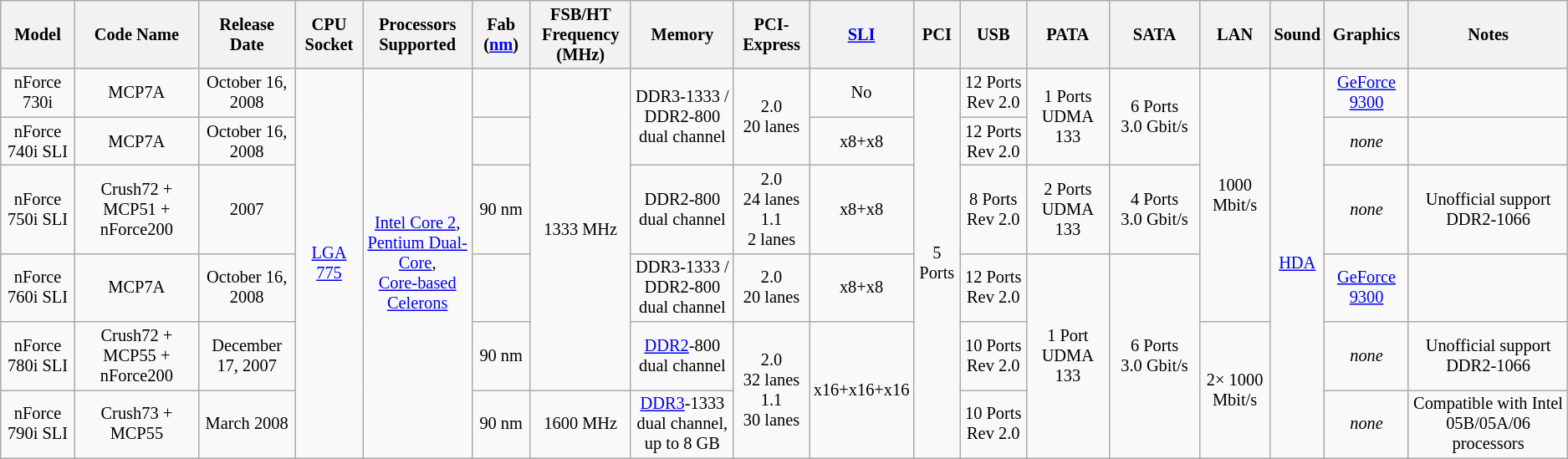<table class="wikitable" style="font-size: 85%; text-align: center; width: auto;">
<tr>
<th>Model</th>
<th>Code Name</th>
<th>Release Date</th>
<th>CPU Socket</th>
<th>Processors Supported</th>
<th>Fab (<a href='#'>nm</a>)</th>
<th>FSB/HT<br>Frequency (MHz)</th>
<th>Memory</th>
<th>PCI-Express</th>
<th><a href='#'>SLI</a></th>
<th>PCI</th>
<th>USB</th>
<th>PATA</th>
<th>SATA</th>
<th>LAN</th>
<th>Sound</th>
<th>Graphics</th>
<th>Notes</th>
</tr>
<tr>
<td>nForce 730i</td>
<td>MCP7A</td>
<td>October 16, 2008</td>
<td rowspan=6><a href='#'>LGA 775</a></td>
<td rowspan=6><a href='#'>Intel Core 2</a>,<br><a href='#'>Pentium Dual-Core</a>, <br><a href='#'>Core-based Celerons</a></td>
<td></td>
<td rowspan=5>1333 MHz</td>
<td rowspan=2>DDR3-1333 / DDR2-800<br>dual channel</td>
<td rowspan=2>2.0<br>20 lanes</td>
<td>No</td>
<td rowspan=6>5 Ports</td>
<td>12 Ports Rev 2.0</td>
<td rowspan=2>1 Ports UDMA 133</td>
<td rowspan=2>6 Ports 3.0 Gbit/s</td>
<td rowspan=4>1000 Mbit/s</td>
<td rowspan=6><a href='#'>HDA</a></td>
<td><a href='#'>GeForce 9300</a></td>
<td></td>
</tr>
<tr>
<td>nForce 740i SLI</td>
<td>MCP7A</td>
<td>October 16, 2008</td>
<td></td>
<td>x8+x8</td>
<td>12 Ports Rev 2.0</td>
<td><em>none</em></td>
<td></td>
</tr>
<tr>
<td>nForce 750i SLI</td>
<td>Crush72 + MCP51 + nForce200</td>
<td>2007</td>
<td>90 nm</td>
<td>DDR2-800<br>dual channel</td>
<td>2.0<br>24 lanes<br>1.1<br>2 lanes</td>
<td>x8+x8</td>
<td>8 Ports Rev 2.0</td>
<td>2 Ports UDMA 133</td>
<td>4 Ports 3.0 Gbit/s</td>
<td><em>none</em></td>
<td>Unofficial support DDR2-1066</td>
</tr>
<tr>
<td>nForce 760i SLI</td>
<td>MCP7A</td>
<td>October 16, 2008</td>
<td></td>
<td>DDR3-1333 / DDR2-800<br>dual channel</td>
<td>2.0<br>20 lanes</td>
<td>x8+x8</td>
<td>12 Ports Rev 2.0</td>
<td rowspan=3>1 Port UDMA 133</td>
<td rowspan=3>6 Ports 3.0 Gbit/s</td>
<td><a href='#'>GeForce 9300</a></td>
<td></td>
</tr>
<tr>
<td>nForce 780i SLI</td>
<td>Crush72 + MCP55 + nForce200</td>
<td>December 17, 2007</td>
<td>90 nm</td>
<td><a href='#'>DDR2</a>-800<br>dual channel</td>
<td rowspan=2>2.0<br>32 lanes<br>1.1<br>30 lanes</td>
<td rowspan=2>x16+x16+x16</td>
<td>10 Ports Rev 2.0</td>
<td rowspan=2>2× 1000 Mbit/s</td>
<td><em>none</em></td>
<td>Unofficial support DDR2-1066</td>
</tr>
<tr>
<td>nForce 790i SLI</td>
<td>Crush73 + MCP55</td>
<td>March 2008</td>
<td>90 nm</td>
<td>1600 MHz</td>
<td><a href='#'>DDR3</a>-1333<br>dual channel, up to 8 GB</td>
<td>10 Ports Rev 2.0</td>
<td><em>none</em></td>
<td>Compatible with Intel 05B/05A/06 processors</td>
</tr>
</table>
